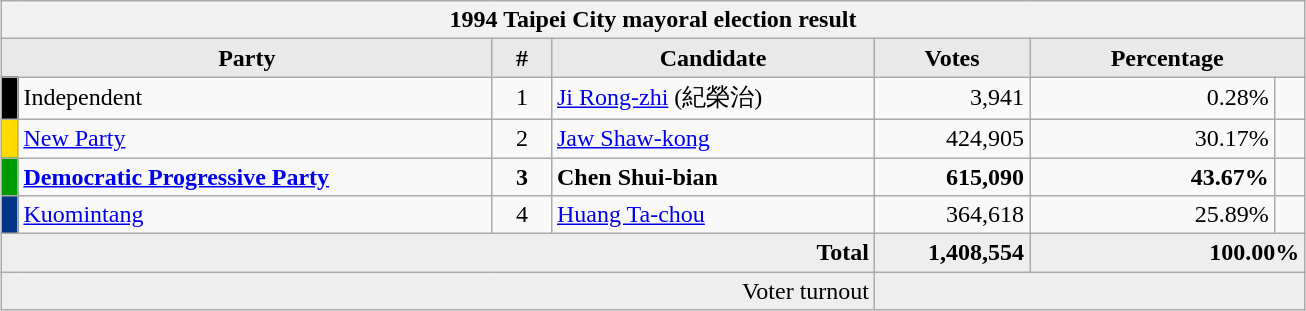<table class="wikitable collapsible" style="margin:1em auto;">
<tr>
<th colspan="7">1994 Taipei City mayoral election result</th>
</tr>
<tr>
<th colspan="2" style="background:#e9e9e9; width:20em;">Party</th>
<th style="background:#e9e9e9; width:2em;">#</th>
<th style="background:#e9e9e9; width:13em;">Candidate</th>
<th style="background:#e9e9e9; width:6em;">Votes</th>
<th colspan="2" style="background:#e9e9e9; width:11em;">Percentage</th>
</tr>
<tr>
<td style="background:#000;"></td>
<td align=left> Independent</td>
<td align=center>1</td>
<td align=left><a href='#'>Ji Rong-zhi</a> (紀榮治)</td>
<td align=right>3,941</td>
<td align=right>0.28%</td>
<td align=right></td>
</tr>
<tr>
<td style="background:#ffdb00;"></td>
<td align=left> <a href='#'>New Party</a></td>
<td align=center>2</td>
<td align=left><a href='#'>Jaw Shaw-kong</a></td>
<td align=right>424,905</td>
<td align=right>30.17%</td>
<td align=right></td>
</tr>
<tr>
<td style="background:#009a00;"></td>
<td align=left><strong><a href='#'>Democratic Progressive Party</a></strong></td>
<td align=center><strong>3</strong></td>
<td align=left><strong>Chen Shui-bian</strong></td>
<td align=right><strong>615,090</strong></td>
<td align=right><strong>43.67%</strong></td>
<td align=right> </td>
</tr>
<tr>
<td style="background:#003586;"></td>
<td align=left> <a href='#'>Kuomintang</a></td>
<td align=center>4</td>
<td align=left><a href='#'>Huang Ta-chou</a></td>
<td align=right>364,618</td>
<td align=right>25.89%</td>
<td align=right></td>
</tr>
<tr style="background:#eee;">
<td colspan="4" style="text-align:right;"><strong>Total</strong></td>
<td align=right><strong>1,408,554</strong></td>
<td style="text-align:right;" colspan="2"><strong>100.00%</strong></td>
</tr>
<tr style="background:#eee; text-align:right;">
<td colspan="4">Voter turnout</td>
<td colspan="3" style="text-align:right;"></td>
</tr>
</table>
